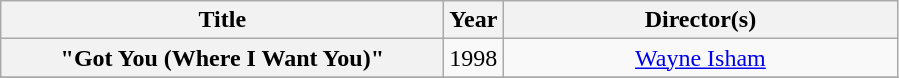<table class="wikitable plainrowheaders" style="text-align:center;">
<tr>
<th scope="col" style="width:18em;">Title</th>
<th scope="col">Year</th>
<th scope="col" style="width:16em;">Director(s)</th>
</tr>
<tr>
<th scope="row">"Got You (Where I Want You)"</th>
<td>1998</td>
<td><a href='#'>Wayne Isham</a></td>
</tr>
<tr>
</tr>
</table>
